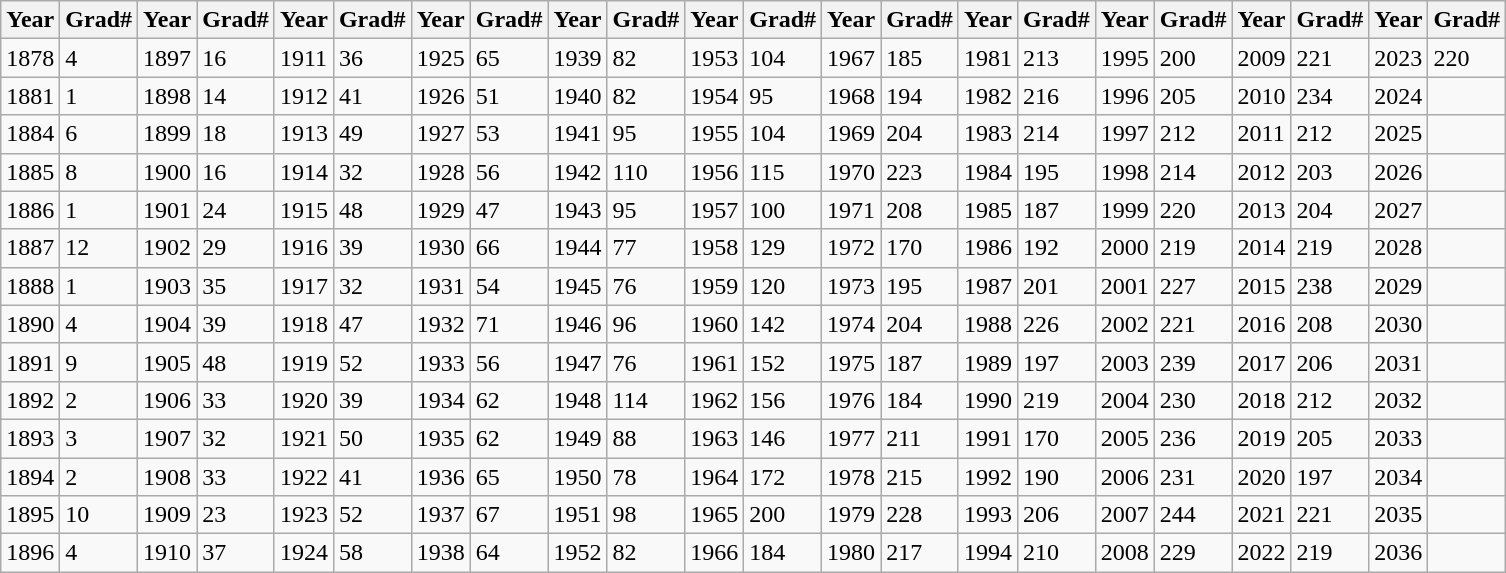<table class="wikitable">
<tr>
<th>Year</th>
<th>Grad#</th>
<th>Year</th>
<th>Grad#</th>
<th>Year</th>
<th>Grad#</th>
<th>Year</th>
<th>Grad#</th>
<th>Year</th>
<th>Grad#</th>
<th>Year</th>
<th>Grad#</th>
<th>Year</th>
<th>Grad#</th>
<th>Year</th>
<th>Grad#</th>
<th>Year</th>
<th>Grad#</th>
<th>Year</th>
<th>Grad#</th>
<th>Year</th>
<th>Grad#</th>
</tr>
<tr>
<td>1878</td>
<td>4</td>
<td>1897</td>
<td>16</td>
<td>1911</td>
<td>36</td>
<td>1925</td>
<td>65</td>
<td>1939</td>
<td>82</td>
<td>1953</td>
<td>104</td>
<td>1967</td>
<td>185</td>
<td>1981</td>
<td>213</td>
<td>1995</td>
<td>200</td>
<td>2009</td>
<td>221</td>
<td>2023</td>
<td>220</td>
</tr>
<tr>
<td>1881</td>
<td>1</td>
<td>1898</td>
<td>14</td>
<td>1912</td>
<td>41</td>
<td>1926</td>
<td>51</td>
<td>1940</td>
<td>82</td>
<td>1954</td>
<td>95</td>
<td>1968</td>
<td>194</td>
<td>1982</td>
<td>216</td>
<td>1996</td>
<td>205</td>
<td>2010</td>
<td>234</td>
<td>2024</td>
<td></td>
</tr>
<tr>
<td>1884</td>
<td>6</td>
<td>1899</td>
<td>18</td>
<td>1913</td>
<td>49</td>
<td>1927</td>
<td>53</td>
<td>1941</td>
<td>95</td>
<td>1955</td>
<td>104</td>
<td>1969</td>
<td>204</td>
<td>1983</td>
<td>214</td>
<td>1997</td>
<td>212</td>
<td>2011</td>
<td>212</td>
<td>2025</td>
<td></td>
</tr>
<tr>
<td>1885</td>
<td>8</td>
<td>1900</td>
<td>16</td>
<td>1914</td>
<td>32</td>
<td>1928</td>
<td>56</td>
<td>1942</td>
<td>110</td>
<td>1956</td>
<td>115</td>
<td>1970</td>
<td>223</td>
<td>1984</td>
<td>195</td>
<td>1998</td>
<td>214</td>
<td>2012</td>
<td>203</td>
<td>2026</td>
<td></td>
</tr>
<tr>
<td>1886</td>
<td>1</td>
<td>1901</td>
<td>24</td>
<td>1915</td>
<td>48</td>
<td>1929</td>
<td>47</td>
<td>1943</td>
<td>95</td>
<td>1957</td>
<td>100</td>
<td>1971</td>
<td>208</td>
<td>1985</td>
<td>187</td>
<td>1999</td>
<td>220</td>
<td>2013</td>
<td>204</td>
<td>2027</td>
<td></td>
</tr>
<tr>
<td>1887</td>
<td>12</td>
<td>1902</td>
<td>29</td>
<td>1916</td>
<td>39</td>
<td>1930</td>
<td>66</td>
<td>1944</td>
<td>77</td>
<td>1958</td>
<td>129</td>
<td>1972</td>
<td>170</td>
<td>1986</td>
<td>192</td>
<td>2000</td>
<td>219</td>
<td>2014</td>
<td>219</td>
<td>2028</td>
<td></td>
</tr>
<tr>
<td>1888</td>
<td>1</td>
<td>1903</td>
<td>35</td>
<td>1917</td>
<td>32</td>
<td>1931</td>
<td>54</td>
<td>1945</td>
<td>76</td>
<td>1959</td>
<td>120</td>
<td>1973</td>
<td>195</td>
<td>1987</td>
<td>201</td>
<td>2001</td>
<td>227</td>
<td>2015</td>
<td>238</td>
<td>2029</td>
<td></td>
</tr>
<tr>
<td>1890</td>
<td>4</td>
<td>1904</td>
<td>39</td>
<td>1918</td>
<td>47</td>
<td>1932</td>
<td>71</td>
<td>1946</td>
<td>96</td>
<td>1960</td>
<td>142</td>
<td>1974</td>
<td>204</td>
<td>1988</td>
<td>226</td>
<td>2002</td>
<td>221</td>
<td>2016</td>
<td>208</td>
<td>2030</td>
<td></td>
</tr>
<tr>
<td>1891</td>
<td>9</td>
<td>1905</td>
<td>48</td>
<td>1919</td>
<td>52</td>
<td>1933</td>
<td>56</td>
<td>1947</td>
<td>76</td>
<td>1961</td>
<td>152</td>
<td>1975</td>
<td>187</td>
<td>1989</td>
<td>197</td>
<td>2003</td>
<td>239</td>
<td>2017</td>
<td>206</td>
<td>2031</td>
<td></td>
</tr>
<tr>
<td>1892</td>
<td>2</td>
<td>1906</td>
<td>33</td>
<td>1920</td>
<td>39</td>
<td>1934</td>
<td>62</td>
<td>1948</td>
<td>114</td>
<td>1962</td>
<td>156</td>
<td>1976</td>
<td>184</td>
<td>1990</td>
<td>219</td>
<td>2004</td>
<td>230</td>
<td>2018</td>
<td>212</td>
<td>2032</td>
<td></td>
</tr>
<tr>
<td>1893</td>
<td>3</td>
<td>1907</td>
<td>32</td>
<td>1921</td>
<td>50</td>
<td>1935</td>
<td>62</td>
<td>1949</td>
<td>88</td>
<td>1963</td>
<td>146</td>
<td>1977</td>
<td>211</td>
<td>1991</td>
<td>170</td>
<td>2005</td>
<td>236</td>
<td>2019</td>
<td>205</td>
<td>2033</td>
<td></td>
</tr>
<tr>
<td>1894</td>
<td>2</td>
<td>1908</td>
<td>33</td>
<td>1922</td>
<td>41</td>
<td>1936</td>
<td>65</td>
<td>1950</td>
<td>78</td>
<td>1964</td>
<td>172</td>
<td>1978</td>
<td>215</td>
<td>1992</td>
<td>190</td>
<td>2006</td>
<td>231</td>
<td>2020</td>
<td>197</td>
<td>2034</td>
<td></td>
</tr>
<tr>
<td>1895</td>
<td>10</td>
<td>1909</td>
<td>23</td>
<td>1923</td>
<td>52</td>
<td>1937</td>
<td>67</td>
<td>1951</td>
<td>98</td>
<td>1965</td>
<td>200</td>
<td>1979</td>
<td>228</td>
<td>1993</td>
<td>206</td>
<td>2007</td>
<td>244</td>
<td>2021</td>
<td>221</td>
<td>2035</td>
<td></td>
</tr>
<tr>
<td>1896</td>
<td>4</td>
<td>1910</td>
<td>37</td>
<td>1924</td>
<td>58</td>
<td>1938</td>
<td>64</td>
<td>1952</td>
<td>82</td>
<td>1966</td>
<td>184</td>
<td>1980</td>
<td>217</td>
<td>1994</td>
<td>210</td>
<td>2008</td>
<td>229</td>
<td>2022</td>
<td>219</td>
<td>2036</td>
<td></td>
</tr>
</table>
